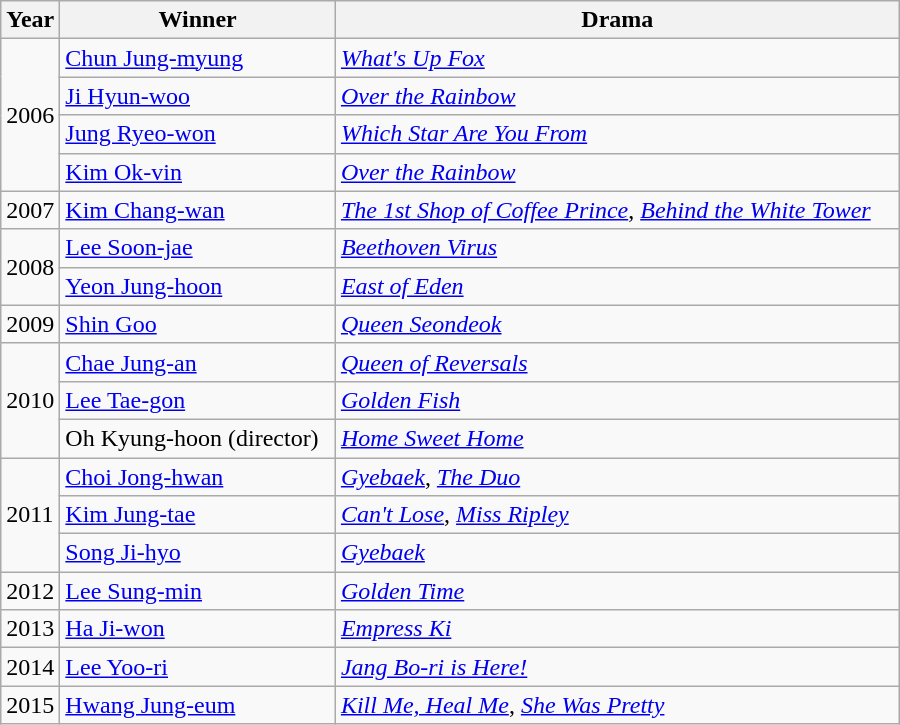<table class="wikitable" style="width:600px">
<tr>
<th width=10>Year</th>
<th>Winner</th>
<th>Drama</th>
</tr>
<tr>
<td rowspan=4>2006</td>
<td><a href='#'>Chun Jung-myung</a></td>
<td><em><a href='#'>What's Up Fox</a></em></td>
</tr>
<tr>
<td><a href='#'>Ji Hyun-woo</a></td>
<td><em><a href='#'>Over the Rainbow</a></em></td>
</tr>
<tr>
<td><a href='#'>Jung Ryeo-won</a></td>
<td><em><a href='#'>Which Star Are You From</a></em></td>
</tr>
<tr>
<td><a href='#'>Kim Ok-vin</a></td>
<td><em><a href='#'>Over the Rainbow</a></em></td>
</tr>
<tr>
<td>2007</td>
<td><a href='#'>Kim Chang-wan</a></td>
<td><em><a href='#'>The 1st Shop of Coffee Prince</a></em>, <em><a href='#'>Behind the White Tower</a></em></td>
</tr>
<tr>
<td rowspan=2>2008</td>
<td><a href='#'>Lee Soon-jae</a></td>
<td><em><a href='#'>Beethoven Virus</a></em></td>
</tr>
<tr>
<td><a href='#'>Yeon Jung-hoon</a></td>
<td><em><a href='#'>East of Eden</a></em></td>
</tr>
<tr>
<td>2009</td>
<td><a href='#'>Shin Goo</a></td>
<td><em><a href='#'>Queen Seondeok</a></em></td>
</tr>
<tr>
<td rowspan=3>2010</td>
<td><a href='#'>Chae Jung-an</a></td>
<td><em><a href='#'>Queen of Reversals</a></em></td>
</tr>
<tr>
<td><a href='#'>Lee Tae-gon</a></td>
<td><em><a href='#'>Golden Fish</a></em></td>
</tr>
<tr>
<td>Oh Kyung-hoon (director)</td>
<td><em><a href='#'>Home Sweet Home</a></em></td>
</tr>
<tr>
<td rowspan=3>2011</td>
<td><a href='#'>Choi Jong-hwan</a></td>
<td><em><a href='#'>Gyebaek</a></em>, <em><a href='#'>The Duo</a></em></td>
</tr>
<tr>
<td><a href='#'>Kim Jung-tae</a></td>
<td><em><a href='#'>Can't Lose</a></em>, <em><a href='#'>Miss Ripley</a></em></td>
</tr>
<tr>
<td><a href='#'>Song Ji-hyo</a></td>
<td><em><a href='#'>Gyebaek</a></em></td>
</tr>
<tr>
<td>2012</td>
<td><a href='#'>Lee Sung-min</a></td>
<td><em><a href='#'>Golden Time</a></em></td>
</tr>
<tr>
<td>2013</td>
<td><a href='#'>Ha Ji-won</a></td>
<td><em><a href='#'>Empress Ki</a></em></td>
</tr>
<tr>
<td>2014</td>
<td><a href='#'>Lee Yoo-ri</a></td>
<td><em><a href='#'>Jang Bo-ri is Here!</a></em></td>
</tr>
<tr>
<td>2015</td>
<td><a href='#'>Hwang Jung-eum</a></td>
<td><em><a href='#'>Kill Me, Heal Me</a></em>, <em><a href='#'>She Was Pretty</a></em></td>
</tr>
</table>
